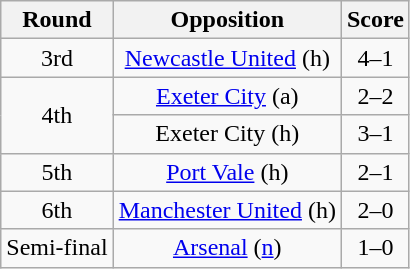<table class="wikitable" align="left" style="text-align:center;margin-left:1em">
<tr>
<th>Round</th>
<th>Opposition</th>
<th>Score</th>
</tr>
<tr>
<td>3rd</td>
<td><a href='#'>Newcastle United</a> (h)</td>
<td>4–1</td>
</tr>
<tr>
<td rowspan="2">4th</td>
<td><a href='#'>Exeter City</a> (a)</td>
<td>2–2</td>
</tr>
<tr>
<td>Exeter City (h)</td>
<td>3–1</td>
</tr>
<tr>
<td>5th</td>
<td><a href='#'>Port Vale</a> (h)</td>
<td>2–1</td>
</tr>
<tr>
<td>6th</td>
<td><a href='#'>Manchester United</a> (h)</td>
<td>2–0</td>
</tr>
<tr>
<td>Semi-final</td>
<td><a href='#'>Arsenal</a> (<a href='#'>n</a>)</td>
<td>1–0</td>
</tr>
</table>
